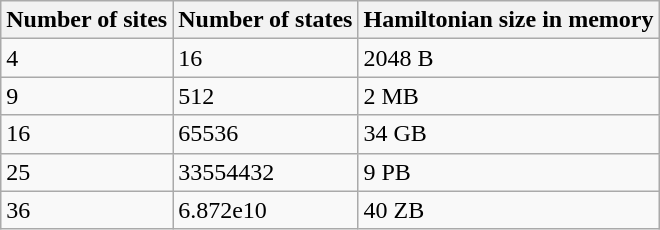<table class="wikitable">
<tr>
<th>Number of sites</th>
<th>Number of states</th>
<th>Hamiltonian size in memory</th>
</tr>
<tr>
<td>4</td>
<td>16</td>
<td>2048 B</td>
</tr>
<tr>
<td>9</td>
<td>512</td>
<td>2 MB</td>
</tr>
<tr>
<td>16</td>
<td>65536</td>
<td>34 GB</td>
</tr>
<tr>
<td>25</td>
<td>33554432</td>
<td>9 PB</td>
</tr>
<tr>
<td>36</td>
<td>6.872e10</td>
<td>40 ZB</td>
</tr>
</table>
